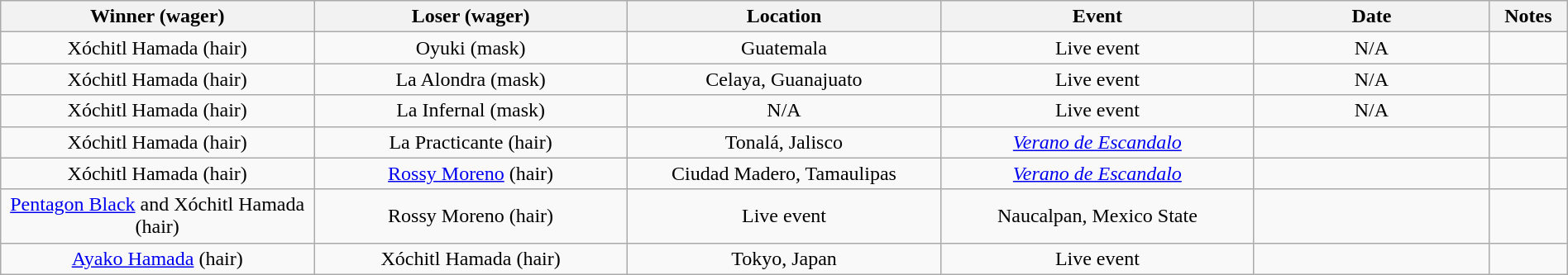<table class="wikitable sortable" width=100%  style="text-align: center">
<tr>
<th width=20% scope="col">Winner (wager)</th>
<th width=20% scope="col">Loser (wager)</th>
<th width=20% scope="col">Location</th>
<th width=20% scope="col">Event</th>
<th width=15% scope="col">Date</th>
<th class="unsortable" width=5% scope="col">Notes</th>
</tr>
<tr>
<td>Xóchitl Hamada (hair)</td>
<td>Oyuki (mask)</td>
<td>Guatemala</td>
<td>Live event</td>
<td>N/A</td>
<td> </td>
</tr>
<tr>
<td>Xóchitl Hamada (hair)</td>
<td>La Alondra (mask)</td>
<td>Celaya, Guanajuato</td>
<td>Live event</td>
<td>N/A</td>
<td> </td>
</tr>
<tr>
<td>Xóchitl Hamada (hair)</td>
<td>La Infernal (mask)</td>
<td>N/A</td>
<td>Live event</td>
<td>N/A</td>
<td> </td>
</tr>
<tr>
<td>Xóchitl Hamada (hair)</td>
<td>La Practicante (hair)</td>
<td>Tonalá, Jalisco</td>
<td><em><a href='#'>Verano de Escandalo</a></em></td>
<td></td>
<td></td>
</tr>
<tr>
<td>Xóchitl Hamada (hair)</td>
<td><a href='#'>Rossy Moreno</a> (hair)</td>
<td>Ciudad Madero, Tamaulipas</td>
<td><em><a href='#'>Verano de Escandalo</a></em></td>
<td></td>
<td></td>
</tr>
<tr>
<td><a href='#'>Pentagon Black</a> and Xóchitl Hamada (hair)</td>
<td>Rossy Moreno (hair)</td>
<td>Live event</td>
<td>Naucalpan, Mexico State</td>
<td></td>
<td></td>
</tr>
<tr>
<td><a href='#'>Ayako Hamada</a>  (hair)</td>
<td>Xóchitl Hamada (hair)</td>
<td>Tokyo, Japan</td>
<td>Live event</td>
<td></td>
<td> </td>
</tr>
</table>
